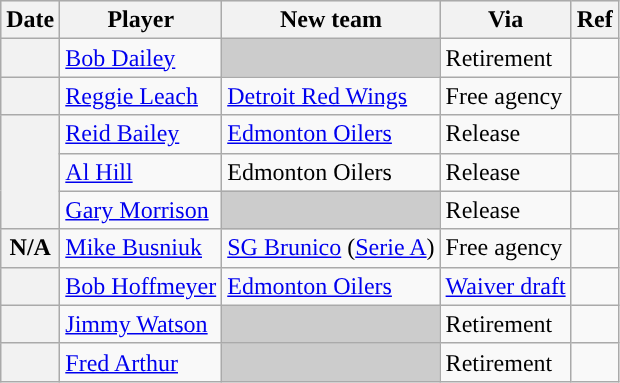<table class="wikitable plainrowheaders">
<tr style="background:#ddd; text-align:center;">
<th>Date</th>
<th>Player</th>
<th>New team</th>
<th>Via</th>
<th>Ref</th>
</tr>
<tr>
<th scope="row"></th>
<td><a href='#'>Bob Dailey</a></td>
<td style="background:#ccc"></td>
<td>Retirement</td>
<td></td>
</tr>
<tr>
<th scope="row"></th>
<td><a href='#'>Reggie Leach</a></td>
<td><a href='#'>Detroit Red Wings</a></td>
<td>Free agency</td>
<td></td>
</tr>
<tr>
<th scope="row" rowspan="3"></th>
<td><a href='#'>Reid Bailey</a></td>
<td><a href='#'>Edmonton Oilers</a></td>
<td>Release</td>
<td></td>
</tr>
<tr>
<td><a href='#'>Al Hill</a></td>
<td>Edmonton Oilers</td>
<td>Release</td>
<td></td>
</tr>
<tr>
<td><a href='#'>Gary Morrison</a></td>
<td style="background:#ccc"></td>
<td>Release</td>
<td></td>
</tr>
<tr>
<th scope="row">N/A</th>
<td><a href='#'>Mike Busniuk</a></td>
<td><a href='#'>SG Brunico</a> (<a href='#'>Serie A</a>)</td>
<td>Free agency</td>
<td></td>
</tr>
<tr>
<th scope="row"></th>
<td><a href='#'>Bob Hoffmeyer</a></td>
<td><a href='#'>Edmonton Oilers</a></td>
<td><a href='#'>Waiver draft</a></td>
<td></td>
</tr>
<tr>
<th scope="row"></th>
<td><a href='#'>Jimmy Watson</a></td>
<td style="background:#ccc"></td>
<td>Retirement</td>
<td></td>
</tr>
<tr>
<th scope="row"></th>
<td><a href='#'>Fred Arthur</a></td>
<td style="background:#ccc"></td>
<td>Retirement</td>
<td></td>
</tr>
</table>
